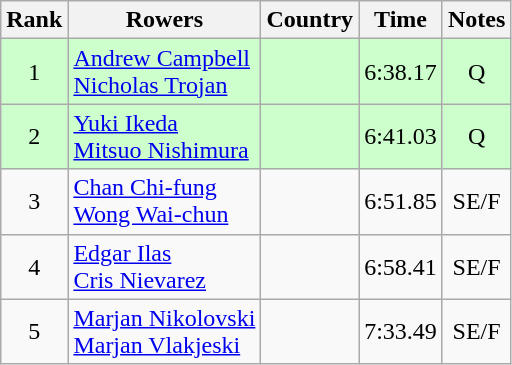<table class="wikitable" style="text-align:center">
<tr>
<th>Rank</th>
<th>Rowers</th>
<th>Country</th>
<th>Time</th>
<th>Notes</th>
</tr>
<tr bgcolor=ccffcc>
<td>1</td>
<td align="left"><a href='#'>Andrew Campbell</a><br><a href='#'>Nicholas Trojan</a></td>
<td align="left"></td>
<td>6:38.17</td>
<td>Q</td>
</tr>
<tr bgcolor=ccffcc>
<td>2</td>
<td align="left"><a href='#'>Yuki Ikeda</a><br><a href='#'>Mitsuo Nishimura</a></td>
<td align="left"></td>
<td>6:41.03</td>
<td>Q</td>
</tr>
<tr>
<td>3</td>
<td align="left"><a href='#'>Chan Chi-fung</a><br><a href='#'>Wong Wai-chun</a></td>
<td align="left"></td>
<td>6:51.85</td>
<td>SE/F</td>
</tr>
<tr>
<td>4</td>
<td align="left"><a href='#'>Edgar Ilas</a><br><a href='#'>Cris Nievarez</a></td>
<td align="left"></td>
<td>6:58.41</td>
<td>SE/F</td>
</tr>
<tr>
<td>5</td>
<td align="left"><a href='#'>Marjan Nikolovski</a><br><a href='#'>Marjan Vlakjeski</a></td>
<td align="left"></td>
<td>7:33.49</td>
<td>SE/F</td>
</tr>
</table>
